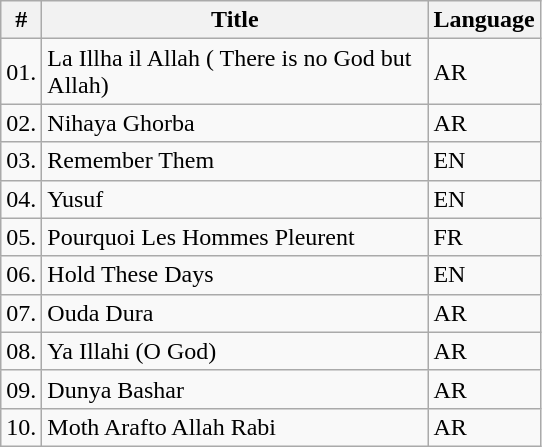<table class="wikitable">
<tr>
<th>#</th>
<th width="250">Title</th>
<th>Language</th>
</tr>
<tr>
<td>01.</td>
<td>La Illha il Allah ( There is no God but Allah)</td>
<td>AR</td>
</tr>
<tr>
<td>02.</td>
<td>Nihaya Ghorba</td>
<td>AR</td>
</tr>
<tr>
<td>03.</td>
<td>Remember Them</td>
<td>EN</td>
</tr>
<tr>
<td>04.</td>
<td>Yusuf</td>
<td>EN</td>
</tr>
<tr>
<td>05.</td>
<td>Pourquoi Les Hommes Pleurent</td>
<td>FR</td>
</tr>
<tr>
<td>06.</td>
<td>Hold These Days</td>
<td>EN</td>
</tr>
<tr>
<td>07.</td>
<td>Ouda Dura</td>
<td>AR</td>
</tr>
<tr>
<td>08.</td>
<td>Ya Illahi (O God)</td>
<td>AR</td>
</tr>
<tr>
<td>09.</td>
<td>Dunya Bashar</td>
<td>AR</td>
</tr>
<tr>
<td>10.</td>
<td>Moth Arafto Allah Rabi</td>
<td>AR</td>
</tr>
</table>
